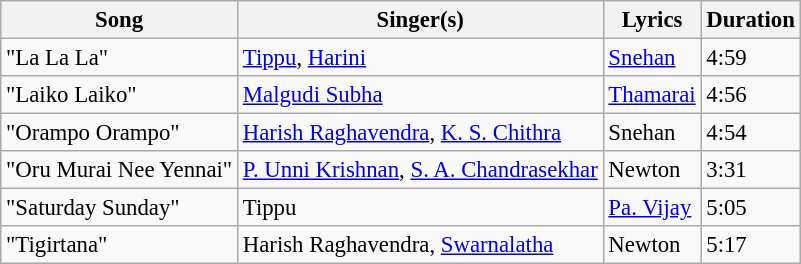<table class="wikitable" style="font-size:95%;">
<tr>
<th>Song</th>
<th>Singer(s)</th>
<th>Lyrics</th>
<th>Duration</th>
</tr>
<tr>
<td>"La La La"</td>
<td><a href='#'>Tippu</a>, <a href='#'>Harini</a></td>
<td><a href='#'>Snehan</a></td>
<td>4:59</td>
</tr>
<tr>
<td>"Laiko Laiko"</td>
<td><a href='#'>Malgudi Subha</a></td>
<td><a href='#'>Thamarai</a></td>
<td>4:56</td>
</tr>
<tr>
<td>"Orampo Orampo"</td>
<td><a href='#'>Harish Raghavendra</a>, <a href='#'>K. S. Chithra</a></td>
<td>Snehan</td>
<td>4:54</td>
</tr>
<tr>
<td>"Oru Murai Nee Yennai"</td>
<td><a href='#'>P. Unni Krishnan</a>, <a href='#'>S. A. Chandrasekhar</a></td>
<td>Newton</td>
<td>3:31</td>
</tr>
<tr>
<td>"Saturday Sunday"</td>
<td>Tippu</td>
<td><a href='#'>Pa. Vijay</a></td>
<td>5:05</td>
</tr>
<tr>
<td>"Tigirtana"</td>
<td>Harish Raghavendra, <a href='#'>Swarnalatha</a></td>
<td>Newton</td>
<td>5:17</td>
</tr>
</table>
